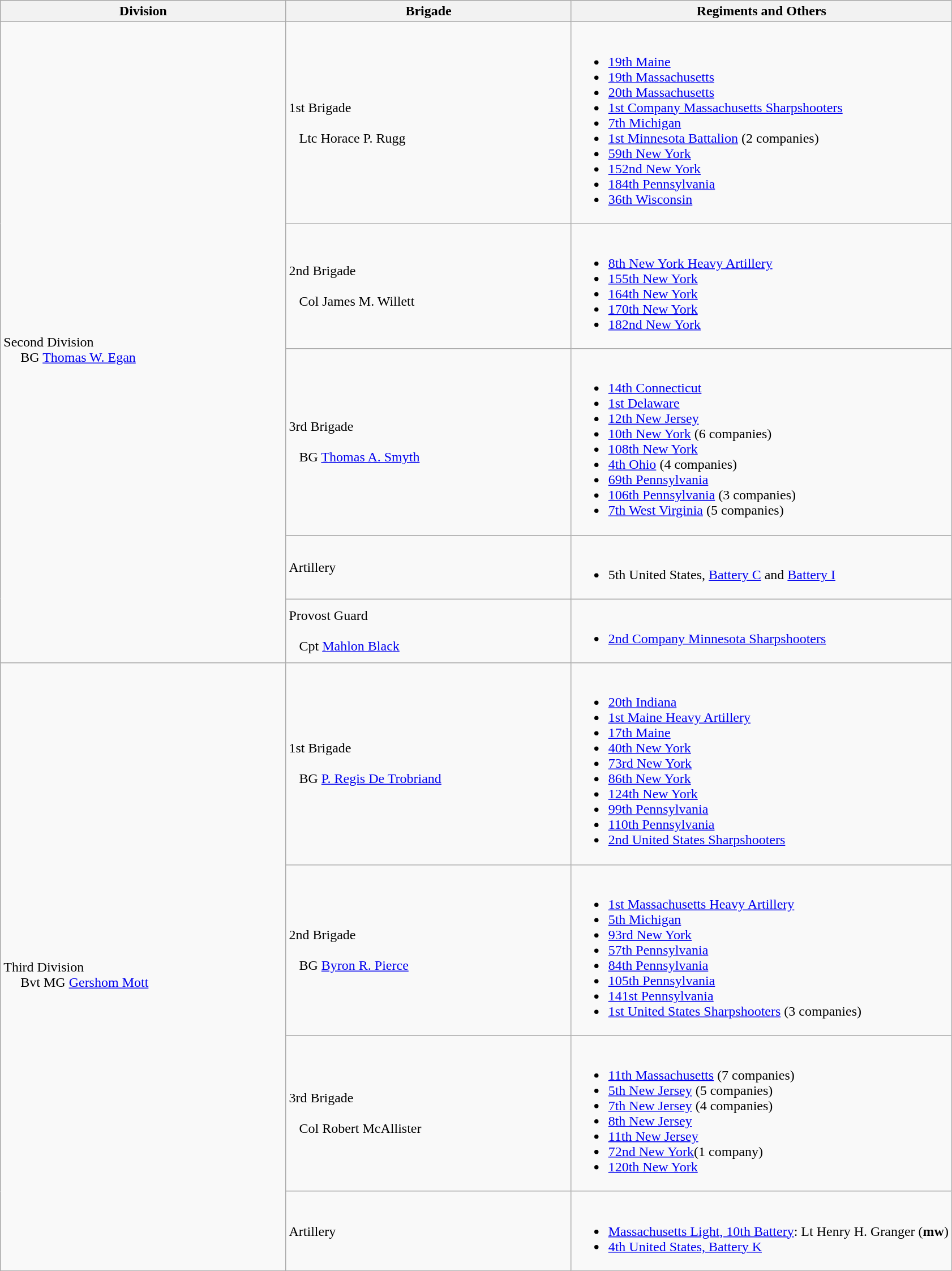<table class="wikitable">
<tr>
<th width=30%>Division</th>
<th width=30%>Brigade</th>
<th>Regiments and Others</th>
</tr>
<tr>
<td rowspan=5><br>Second Division
<br>    
BG <a href='#'>Thomas W. Egan</a></td>
<td>1st Brigade<br><br>  
Ltc Horace P. Rugg</td>
<td><br><ul><li><a href='#'>19th Maine</a></li><li><a href='#'>19th Massachusetts</a></li><li><a href='#'>20th Massachusetts</a></li><li><a href='#'>1st Company Massachusetts Sharpshooters</a></li><li><a href='#'>7th Michigan</a></li><li><a href='#'>1st Minnesota Battalion</a> (2 companies)</li><li><a href='#'>59th New York</a></li><li><a href='#'>152nd New York</a></li><li><a href='#'>184th Pennsylvania</a></li><li><a href='#'>36th Wisconsin</a></li></ul></td>
</tr>
<tr>
<td>2nd Brigade<br><br>  
Col James M. Willett</td>
<td><br><ul><li><a href='#'>8th New York Heavy Artillery</a></li><li><a href='#'>155th New York</a></li><li><a href='#'>164th New York</a></li><li><a href='#'>170th New York</a></li><li><a href='#'>182nd New York</a></li></ul></td>
</tr>
<tr>
<td>3rd Brigade<br><br>  
BG <a href='#'>Thomas A. Smyth</a></td>
<td><br><ul><li><a href='#'>14th Connecticut</a></li><li><a href='#'>1st Delaware</a></li><li><a href='#'>12th New Jersey</a></li><li><a href='#'>10th New York</a> (6 companies)</li><li><a href='#'>108th New York</a></li><li><a href='#'>4th Ohio</a> (4 companies)</li><li><a href='#'>69th Pennsylvania</a></li><li><a href='#'>106th Pennsylvania</a> (3 companies)</li><li><a href='#'>7th West Virginia</a> (5 companies)</li></ul></td>
</tr>
<tr>
<td>Artillery</td>
<td><br><ul><li>5th United States, <a href='#'>Battery C</a> and <a href='#'>Battery I</a></li></ul></td>
</tr>
<tr>
<td>Provost Guard<br><br>  
Cpt <a href='#'>Mahlon Black</a></td>
<td><br><ul><li><a href='#'>2nd Company Minnesota Sharpshooters</a></li></ul></td>
</tr>
<tr>
<td rowspan= 4><br>Third Division
<br>    
Bvt MG <a href='#'>Gershom Mott</a></td>
<td>1st Brigade<br><br>  
BG <a href='#'>P. Regis De Trobriand</a></td>
<td><br><ul><li><a href='#'>20th Indiana</a></li><li><a href='#'>1st Maine Heavy Artillery</a></li><li><a href='#'>17th Maine</a></li><li><a href='#'>40th New York</a></li><li><a href='#'>73rd New York</a></li><li><a href='#'>86th New York</a></li><li><a href='#'>124th New York</a></li><li><a href='#'>99th Pennsylvania</a></li><li><a href='#'>110th Pennsylvania</a></li><li><a href='#'>2nd United States Sharpshooters</a></li></ul></td>
</tr>
<tr>
<td>2nd Brigade<br><br>  
BG <a href='#'>Byron R. Pierce</a></td>
<td><br><ul><li><a href='#'>1st Massachusetts Heavy Artillery</a></li><li><a href='#'>5th Michigan</a></li><li><a href='#'>93rd New York</a></li><li><a href='#'>57th Pennsylvania</a></li><li><a href='#'>84th Pennsylvania</a></li><li><a href='#'>105th Pennsylvania</a></li><li><a href='#'>141st Pennsylvania</a></li><li><a href='#'>1st United States Sharpshooters</a> (3 companies)</li></ul></td>
</tr>
<tr>
<td>3rd Brigade<br><br>  
Col Robert McAllister</td>
<td><br><ul><li><a href='#'>11th Massachusetts</a> (7 companies)</li><li><a href='#'>5th New Jersey</a> (5 companies)</li><li><a href='#'>7th New Jersey</a> (4 companies)</li><li><a href='#'>8th New Jersey</a></li><li><a href='#'>11th New Jersey</a></li><li><a href='#'>72nd New York</a>(1 company)</li><li><a href='#'>120th New York</a></li></ul></td>
</tr>
<tr>
<td>Artillery</td>
<td><br><ul><li><a href='#'>Massachusetts Light, 10th Battery</a>: Lt Henry H. Granger (<strong>mw</strong>)</li><li><a href='#'>4th United States, Battery K</a></li></ul></td>
</tr>
</table>
